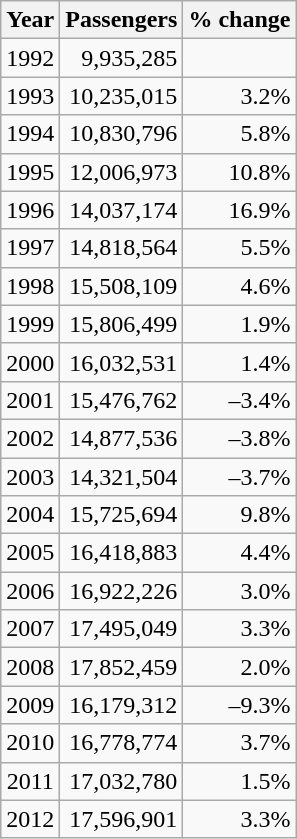<table class="wikitable sortable mw-datatable" style="text-align:right;">
<tr>
<th>Year</th>
<th>Passengers</th>
<th>% change</th>
</tr>
<tr>
<td style="text-align:center;">1992</td>
<td>9,935,285</td>
<td></td>
</tr>
<tr>
<td style="text-align:center;">1993</td>
<td>10,235,015</td>
<td>3.2%</td>
</tr>
<tr>
<td style="text-align:center;">1994</td>
<td>10,830,796</td>
<td>5.8%</td>
</tr>
<tr>
<td style="text-align:center;">1995</td>
<td>12,006,973</td>
<td>10.8%</td>
</tr>
<tr>
<td style="text-align:center;">1996</td>
<td>14,037,174</td>
<td>16.9%</td>
</tr>
<tr>
<td style="text-align:center;">1997</td>
<td>14,818,564</td>
<td>5.5%</td>
</tr>
<tr>
<td style="text-align:center;">1998</td>
<td>15,508,109</td>
<td>4.6%</td>
</tr>
<tr>
<td style="text-align:center;">1999</td>
<td>15,806,499</td>
<td>1.9%</td>
</tr>
<tr>
<td style="text-align:center;">2000</td>
<td>16,032,531</td>
<td>1.4%</td>
</tr>
<tr>
<td style="text-align:center;">2001</td>
<td>15,476,762</td>
<td>–3.4%</td>
</tr>
<tr>
<td style="text-align:center;">2002</td>
<td>14,877,536</td>
<td>–3.8%</td>
</tr>
<tr>
<td style="text-align:center;">2003</td>
<td>14,321,504</td>
<td>–3.7%</td>
</tr>
<tr>
<td style="text-align:center;">2004</td>
<td>15,725,694</td>
<td>9.8%</td>
</tr>
<tr>
<td style="text-align:center;">2005</td>
<td>16,418,883</td>
<td>4.4%</td>
</tr>
<tr>
<td style="text-align:center;">2006</td>
<td>16,922,226</td>
<td>3.0%</td>
</tr>
<tr>
<td style="text-align:center;">2007</td>
<td>17,495,049</td>
<td>3.3%</td>
</tr>
<tr>
<td style="text-align:center;">2008</td>
<td>17,852,459</td>
<td>2.0%</td>
</tr>
<tr>
<td style="text-align:center;">2009</td>
<td>16,179,312</td>
<td>–9.3%</td>
</tr>
<tr>
<td style="text-align:center;">2010</td>
<td>16,778,774</td>
<td>3.7%</td>
</tr>
<tr>
<td style="text-align:center;">2011</td>
<td>17,032,780</td>
<td>1.5%</td>
</tr>
<tr>
<td style="text-align:center;">2012</td>
<td>17,596,901</td>
<td>3.3%</td>
</tr>
</table>
